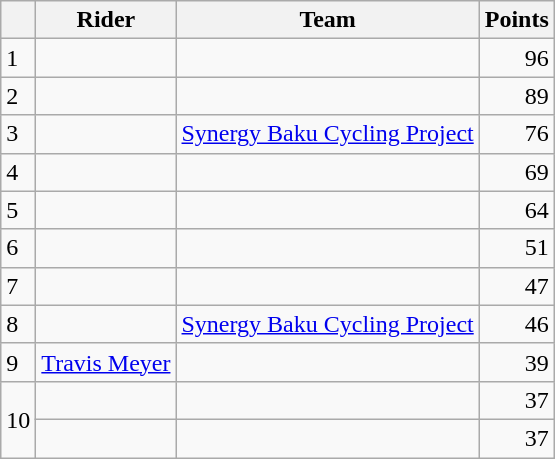<table class="wikitable">
<tr>
<th></th>
<th>Rider</th>
<th>Team</th>
<th>Points</th>
</tr>
<tr>
<td>1</td>
<td> </td>
<td></td>
<td align=right>96</td>
</tr>
<tr>
<td>2</td>
<td></td>
<td></td>
<td align=right>89</td>
</tr>
<tr>
<td>3</td>
<td></td>
<td><a href='#'>Synergy Baku Cycling Project</a></td>
<td align=right>76</td>
</tr>
<tr>
<td>4</td>
<td></td>
<td></td>
<td align=right>69</td>
</tr>
<tr>
<td>5</td>
<td></td>
<td></td>
<td align=right>64</td>
</tr>
<tr>
<td>6</td>
<td></td>
<td></td>
<td align=right>51</td>
</tr>
<tr>
<td>7</td>
<td></td>
<td></td>
<td align=right>47</td>
</tr>
<tr>
<td>8</td>
<td></td>
<td><a href='#'>Synergy Baku Cycling Project</a></td>
<td align=right>46</td>
</tr>
<tr>
<td>9</td>
<td> <a href='#'>Travis Meyer</a></td>
<td></td>
<td align=right>39</td>
</tr>
<tr>
<td rowspan=2>10</td>
<td></td>
<td></td>
<td align=right>37</td>
</tr>
<tr>
<td></td>
<td></td>
<td align=right>37</td>
</tr>
</table>
